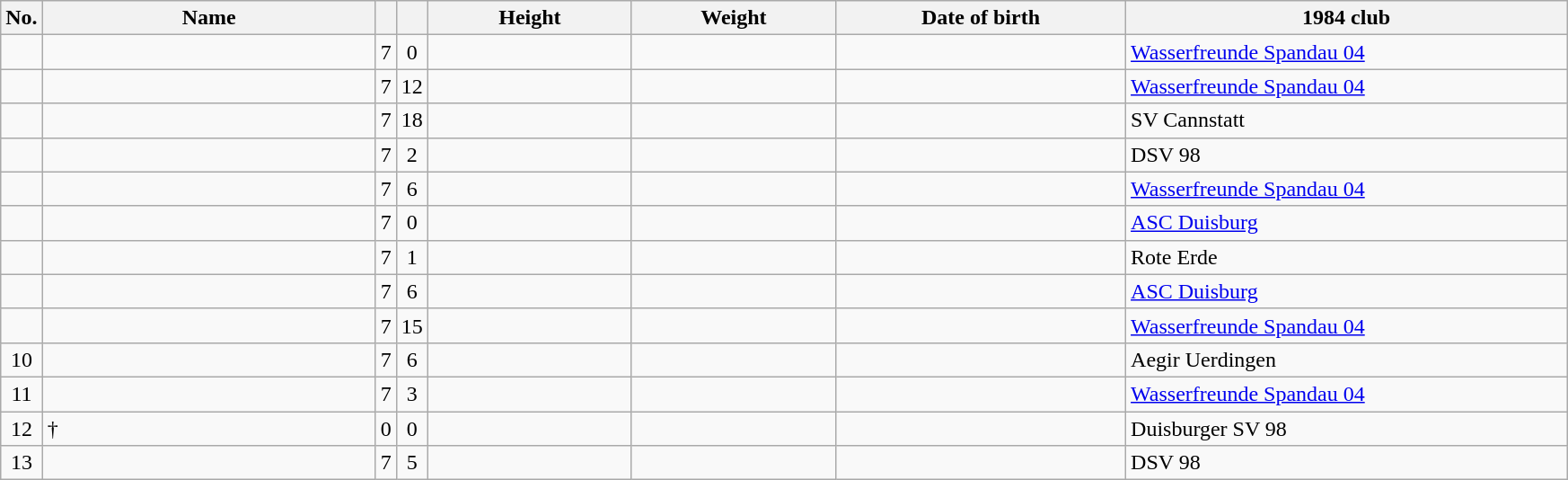<table class="wikitable sortable" style="text-align:center;">
<tr>
<th>No.</th>
<th style="width:15em">Name</th>
<th></th>
<th></th>
<th style="width:9em">Height</th>
<th style="width:9em">Weight</th>
<th style="width:13em">Date of birth</th>
<th style="width:20em">1984 club</th>
</tr>
<tr>
<td></td>
<td align=left></td>
<td>7</td>
<td>0</td>
<td></td>
<td></td>
<td align=right></td>
<td align=left> <a href='#'>Wasserfreunde Spandau 04</a></td>
</tr>
<tr>
<td></td>
<td align=left></td>
<td>7</td>
<td>12</td>
<td></td>
<td></td>
<td align=right></td>
<td align=left> <a href='#'>Wasserfreunde Spandau 04</a></td>
</tr>
<tr>
<td></td>
<td align=left></td>
<td>7</td>
<td>18</td>
<td></td>
<td></td>
<td align=right></td>
<td align=left> SV Cannstatt</td>
</tr>
<tr>
<td></td>
<td align=left></td>
<td>7</td>
<td>2</td>
<td></td>
<td></td>
<td align=right></td>
<td align=left> DSV 98</td>
</tr>
<tr>
<td></td>
<td align=left></td>
<td>7</td>
<td>6</td>
<td></td>
<td></td>
<td align=right></td>
<td align=left> <a href='#'>Wasserfreunde Spandau 04</a></td>
</tr>
<tr>
<td></td>
<td align=left></td>
<td>7</td>
<td>0</td>
<td></td>
<td></td>
<td align=right></td>
<td align=left> <a href='#'>ASC Duisburg</a></td>
</tr>
<tr>
<td></td>
<td align=left></td>
<td>7</td>
<td>1</td>
<td></td>
<td></td>
<td align=right></td>
<td align=left> Rote Erde</td>
</tr>
<tr>
<td></td>
<td align=left></td>
<td>7</td>
<td>6</td>
<td></td>
<td></td>
<td align=right></td>
<td align=left> <a href='#'>ASC Duisburg</a></td>
</tr>
<tr>
<td></td>
<td align=left></td>
<td>7</td>
<td>15</td>
<td></td>
<td></td>
<td align=right></td>
<td align=left> <a href='#'>Wasserfreunde Spandau 04</a></td>
</tr>
<tr>
<td>10</td>
<td align=left></td>
<td>7</td>
<td>6</td>
<td></td>
<td></td>
<td align=right></td>
<td align=left> Aegir Uerdingen</td>
</tr>
<tr>
<td>11</td>
<td align=left></td>
<td>7</td>
<td>3</td>
<td></td>
<td></td>
<td align=right></td>
<td align=left> <a href='#'>Wasserfreunde Spandau 04</a></td>
</tr>
<tr>
<td>12</td>
<td align=left> †</td>
<td>0</td>
<td>0</td>
<td></td>
<td></td>
<td align=right></td>
<td align=left> Duisburger SV 98</td>
</tr>
<tr>
<td>13</td>
<td align=left></td>
<td>7</td>
<td>5</td>
<td></td>
<td></td>
<td align=right></td>
<td align=left> DSV 98</td>
</tr>
</table>
